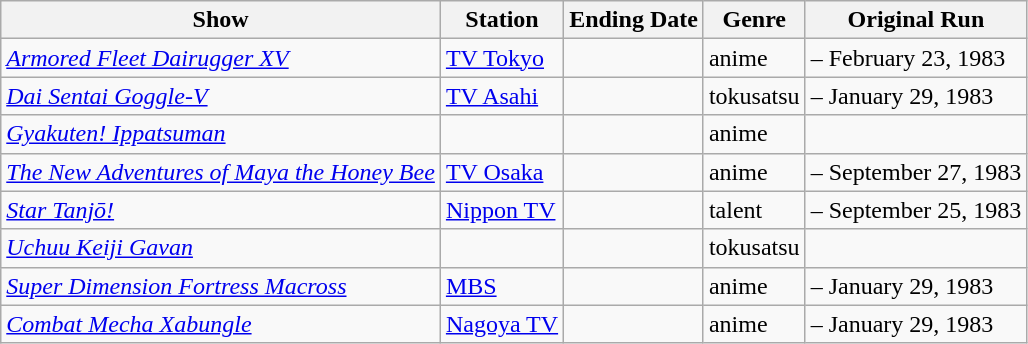<table class="wikitable sortable">
<tr>
<th scope="col">Show</th>
<th scope="col">Station</th>
<th scope="col">Ending Date</th>
<th scope="col">Genre</th>
<th scope="col">Original Run</th>
</tr>
<tr>
<td><em><a href='#'>Armored Fleet Dairugger XV</a></em></td>
<td><a href='#'>TV Tokyo</a></td>
<td></td>
<td>anime</td>
<td> – February 23, 1983</td>
</tr>
<tr>
<td><em><a href='#'>Dai Sentai Goggle-V</a></em></td>
<td><a href='#'>TV Asahi</a></td>
<td></td>
<td>tokusatsu</td>
<td> – January 29, 1983</td>
</tr>
<tr>
<td><em><a href='#'>Gyakuten! Ippatsuman</a></em></td>
<td></td>
<td></td>
<td>anime</td>
<td></td>
</tr>
<tr>
<td><em><a href='#'>The New Adventures of Maya the Honey Bee</a></em></td>
<td><a href='#'>TV Osaka</a></td>
<td></td>
<td>anime</td>
<td> – September 27, 1983</td>
</tr>
<tr>
<td><em><a href='#'>Star Tanjō!</a></em></td>
<td><a href='#'>Nippon TV</a></td>
<td></td>
<td>talent</td>
<td> – September 25, 1983</td>
</tr>
<tr>
<td><em><a href='#'>Uchuu Keiji Gavan</a></em></td>
<td></td>
<td></td>
<td>tokusatsu</td>
<td></td>
</tr>
<tr>
<td><em><a href='#'>Super Dimension Fortress Macross</a></em></td>
<td><a href='#'>MBS</a></td>
<td></td>
<td>anime</td>
<td> – January 29, 1983</td>
</tr>
<tr>
<td><em><a href='#'>Combat Mecha Xabungle</a></em></td>
<td><a href='#'>Nagoya TV</a></td>
<td></td>
<td>anime</td>
<td> – January 29, 1983</td>
</tr>
</table>
